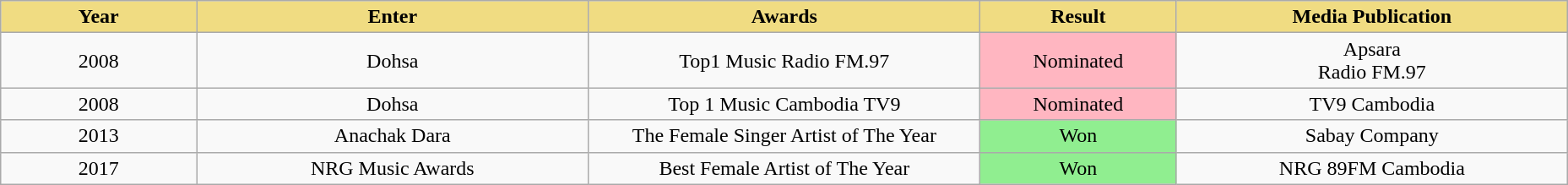<table class="wikitable">
<tr>
<th style="background-color:#F0DC82" width=10%>Year</th>
<th style="background-color:#F0DC82" width=20%>Enter</th>
<th style="background-color:#F0DC82" width=20%>Awards</th>
<th style="background-color:#F0DC82" width=10%>Result</th>
<th style="background-color:#F0DC82" width=20%>Media Publication</th>
</tr>
<tr>
<td align="center">2008</td>
<td align="center">Dohsa</td>
<td align="center">Top1 Music Radio FM.97</td>
<td align="center" style="background:#FFB6C1;">Nominated</td>
<td align="center">Apsara<br>Radio FM.97</td>
</tr>
<tr>
<td align="center">2008</td>
<td align="center">Dohsa</td>
<td align="center">Top 1 Music Cambodia TV9</td>
<td align="center" style="background:#FFB6C1;">Nominated</td>
<td align="center">TV9 Cambodia</td>
</tr>
<tr>
<td align="center">2013</td>
<td align="center">Anachak Dara</td>
<td align="center">The Female Singer Artist of The Year</td>
<td align="center" style="background:#90EE90;">Won</td>
<td align="center">Sabay Company</td>
</tr>
<tr>
<td align="center">2017</td>
<td align="center">NRG Music Awards</td>
<td align="center">Best Female Artist of The Year</td>
<td align="center" style="background:#90EE90;">Won</td>
<td align="center">NRG 89FM Cambodia</td>
</tr>
</table>
